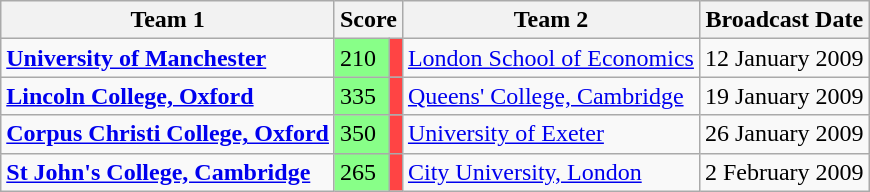<table class="wikitable" border="1">
<tr>
<th>Team 1</th>
<th colspan=2>Score</th>
<th>Team 2</th>
<th>Broadcast Date</th>
</tr>
<tr>
<td><strong><a href='#'>University of Manchester</a></strong></td>
<td style="background:#88ff88">210</td>
<td style="background:#ff4444"></td>
<td><a href='#'>London School of Economics</a></td>
<td>12 January 2009</td>
</tr>
<tr>
<td><strong><a href='#'>Lincoln College, Oxford</a></strong></td>
<td style="background:#88ff88">335</td>
<td style="background:#ff4444"></td>
<td><a href='#'>Queens' College, Cambridge</a></td>
<td>19 January 2009</td>
</tr>
<tr>
<td><strong><a href='#'>Corpus Christi College, Oxford</a></strong></td>
<td style="background:#88ff88">350</td>
<td style="background:#ff4444"></td>
<td><a href='#'>University of Exeter</a></td>
<td>26 January 2009</td>
</tr>
<tr>
<td><strong><a href='#'>St John's College, Cambridge</a></strong></td>
<td style="background:#88ff88">265</td>
<td style="background:#ff4444"></td>
<td><a href='#'>City University, London</a></td>
<td>2 February 2009</td>
</tr>
</table>
